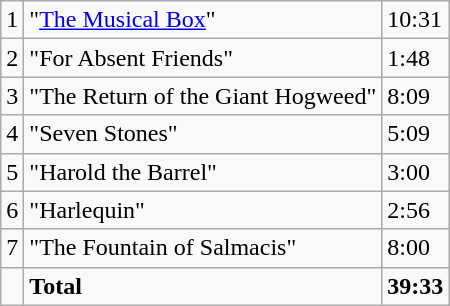<table class="wikitable">
<tr>
<td>1</td>
<td>"<a href='#'>The Musical Box</a>"</td>
<td>10:31</td>
</tr>
<tr>
<td>2</td>
<td>"For Absent Friends"</td>
<td>1:48</td>
</tr>
<tr>
<td>3</td>
<td>"The Return of the Giant Hogweed"</td>
<td>8:09</td>
</tr>
<tr>
<td>4</td>
<td>"Seven Stones"</td>
<td>5:09</td>
</tr>
<tr>
<td>5</td>
<td>"Harold the Barrel"</td>
<td>3:00</td>
</tr>
<tr>
<td>6</td>
<td>"Harlequin"</td>
<td>2:56</td>
</tr>
<tr>
<td>7</td>
<td>"The Fountain of Salmacis"</td>
<td>8:00</td>
</tr>
<tr>
<td></td>
<td><strong>Total</strong></td>
<td><strong>39:33</strong></td>
</tr>
</table>
